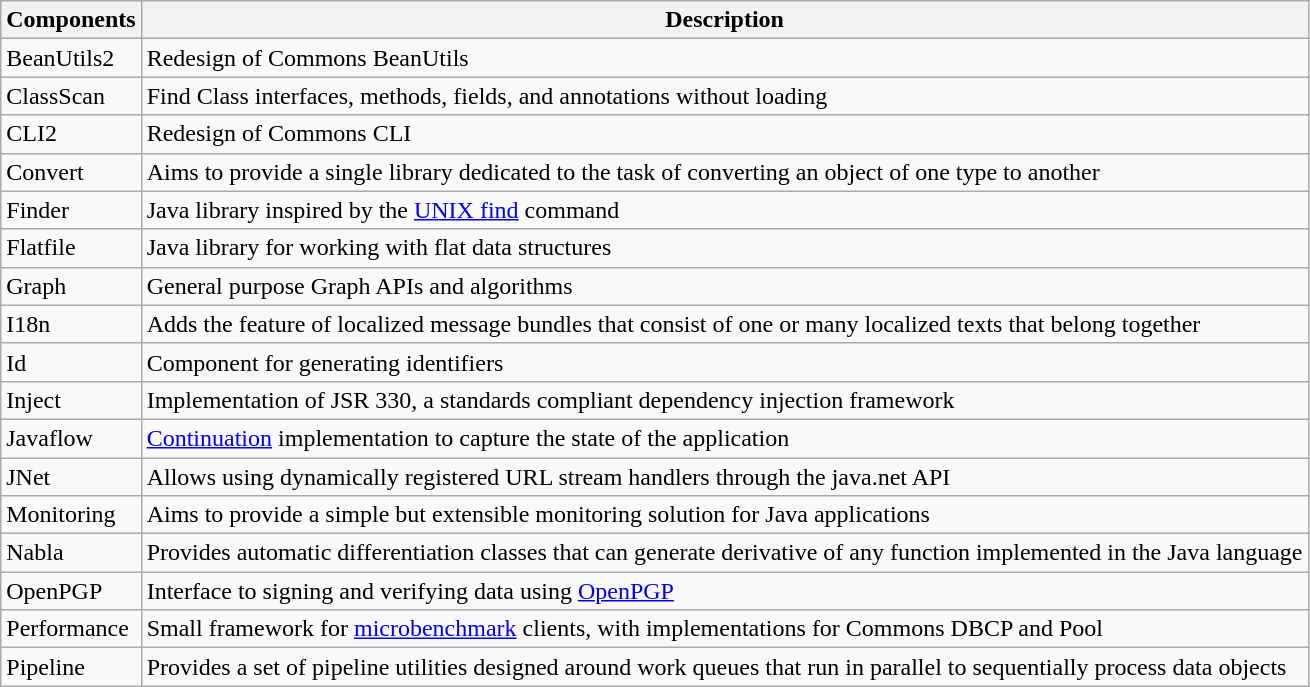<table class="wikitable">
<tr>
<th>Components</th>
<th>Description</th>
</tr>
<tr>
<td>BeanUtils2</td>
<td>Redesign of Commons BeanUtils</td>
</tr>
<tr>
<td>ClassScan</td>
<td>Find Class interfaces, methods, fields, and annotations without loading</td>
</tr>
<tr>
<td>CLI2</td>
<td>Redesign of Commons CLI</td>
</tr>
<tr>
<td>Convert</td>
<td>Aims to provide a single library dedicated to the task of converting an object of one type to another</td>
</tr>
<tr>
<td>Finder</td>
<td>Java library inspired by the <a href='#'>UNIX find</a> command</td>
</tr>
<tr>
<td>Flatfile</td>
<td>Java library for working with flat data structures</td>
</tr>
<tr>
<td>Graph</td>
<td>General purpose Graph APIs and algorithms</td>
</tr>
<tr>
<td>I18n</td>
<td>Adds the feature of localized message bundles that consist of one or many localized texts that belong together</td>
</tr>
<tr>
<td>Id</td>
<td>Component for generating identifiers</td>
</tr>
<tr>
<td>Inject</td>
<td>Implementation of JSR 330, a standards compliant dependency injection framework</td>
</tr>
<tr>
<td>Javaflow</td>
<td><a href='#'>Continuation</a> implementation to capture the state of the application</td>
</tr>
<tr>
<td>JNet</td>
<td>Allows using dynamically registered URL stream handlers through the java.net API</td>
</tr>
<tr>
<td>Monitoring</td>
<td>Aims to provide a simple but extensible monitoring solution for Java applications</td>
</tr>
<tr>
<td>Nabla</td>
<td>Provides automatic differentiation classes that can generate derivative of any function implemented in the Java language</td>
</tr>
<tr>
<td>OpenPGP</td>
<td>Interface to signing and verifying data using <a href='#'>OpenPGP</a></td>
</tr>
<tr>
<td>Performance</td>
<td>Small framework for <a href='#'>microbenchmark</a> clients, with implementations for Commons DBCP and Pool</td>
</tr>
<tr>
<td>Pipeline</td>
<td>Provides a set of pipeline utilities designed around work queues that run in parallel to sequentially process data objects</td>
</tr>
</table>
